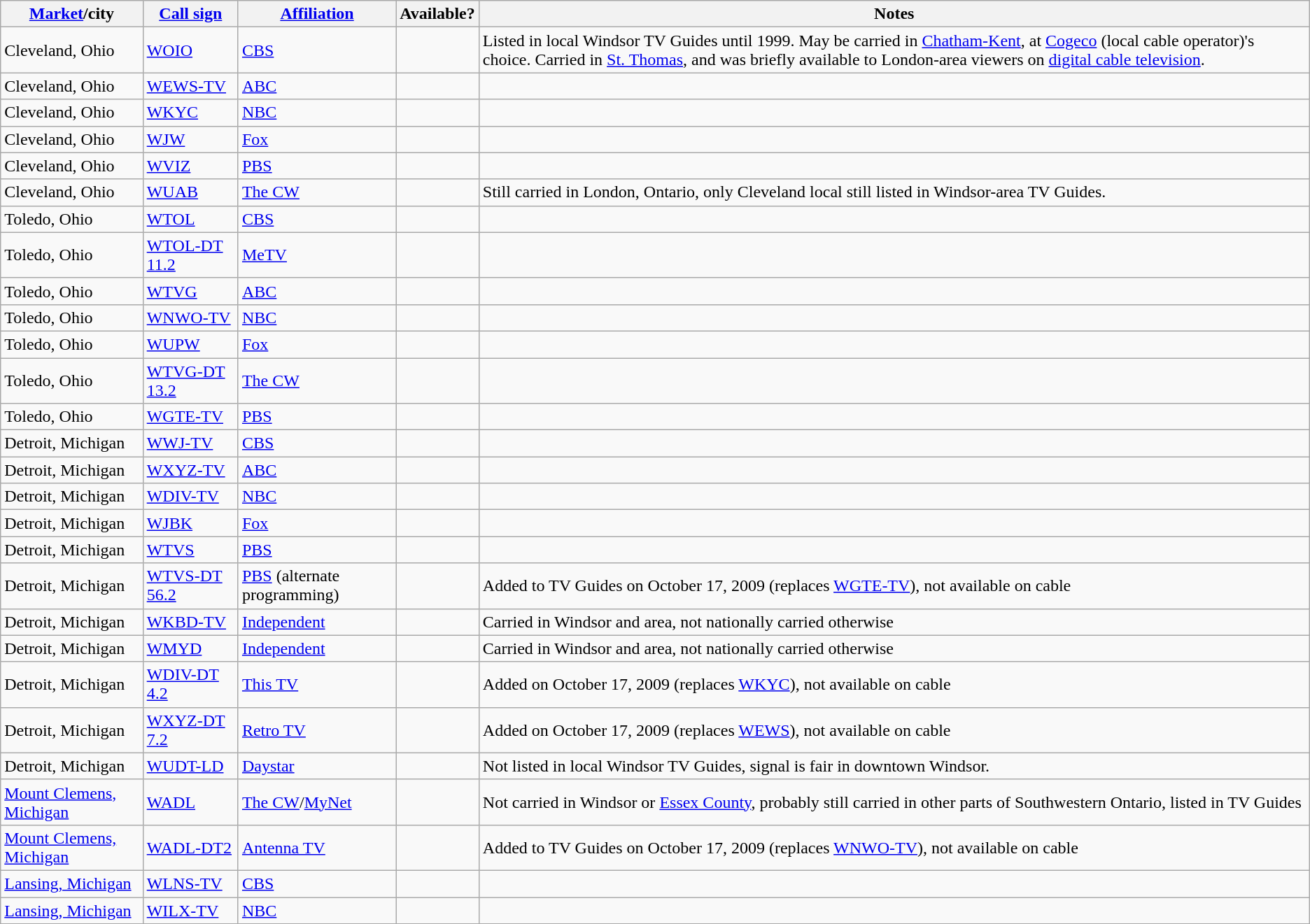<table class="wikitable sortable">
<tr>
<th><a href='#'>Market</a>/city</th>
<th><a href='#'>Call sign</a></th>
<th><a href='#'>Affiliation</a></th>
<th>Available?</th>
<th>Notes</th>
</tr>
<tr>
<td>Cleveland, Ohio</td>
<td><a href='#'>WOIO</a></td>
<td><a href='#'>CBS</a></td>
<td></td>
<td>Listed in local Windsor TV Guides until 1999. May be carried in <a href='#'>Chatham-Kent</a>, at <a href='#'>Cogeco</a> (local cable operator)'s choice. Carried in <a href='#'>St. Thomas</a>, and was briefly available to London-area viewers on <a href='#'>digital cable television</a>.</td>
</tr>
<tr>
<td>Cleveland, Ohio</td>
<td><a href='#'>WEWS-TV</a></td>
<td><a href='#'>ABC</a></td>
<td></td>
<td></td>
</tr>
<tr>
<td>Cleveland, Ohio</td>
<td><a href='#'>WKYC</a></td>
<td><a href='#'>NBC</a></td>
<td></td>
<td></td>
</tr>
<tr>
<td>Cleveland, Ohio</td>
<td><a href='#'>WJW</a></td>
<td><a href='#'>Fox</a></td>
<td></td>
<td></td>
</tr>
<tr>
<td>Cleveland, Ohio</td>
<td><a href='#'>WVIZ</a></td>
<td><a href='#'>PBS</a></td>
<td></td>
<td></td>
</tr>
<tr>
<td>Cleveland, Ohio</td>
<td><a href='#'>WUAB</a></td>
<td><a href='#'>The CW</a></td>
<td></td>
<td>Still carried in London, Ontario, only Cleveland local still listed in Windsor-area TV Guides.</td>
</tr>
<tr>
<td>Toledo, Ohio</td>
<td><a href='#'>WTOL</a></td>
<td><a href='#'>CBS</a></td>
<td></td>
<td></td>
</tr>
<tr>
<td>Toledo, Ohio</td>
<td><a href='#'>WTOL-DT 11.2</a></td>
<td><a href='#'>MeTV</a></td>
<td></td>
<td></td>
</tr>
<tr>
<td>Toledo, Ohio</td>
<td><a href='#'>WTVG</a></td>
<td><a href='#'>ABC</a></td>
<td></td>
<td></td>
</tr>
<tr>
<td>Toledo, Ohio</td>
<td><a href='#'>WNWO-TV</a></td>
<td><a href='#'>NBC</a></td>
<td></td>
<td></td>
</tr>
<tr>
<td>Toledo, Ohio</td>
<td><a href='#'>WUPW</a></td>
<td><a href='#'>Fox</a></td>
<td></td>
<td></td>
</tr>
<tr>
<td>Toledo, Ohio</td>
<td><a href='#'>WTVG-DT 13.2</a></td>
<td><a href='#'>The CW</a></td>
<td></td>
<td></td>
</tr>
<tr>
<td>Toledo, Ohio</td>
<td><a href='#'>WGTE-TV</a></td>
<td><a href='#'>PBS</a></td>
<td></td>
<td></td>
</tr>
<tr>
<td>Detroit, Michigan</td>
<td><a href='#'>WWJ-TV</a></td>
<td><a href='#'>CBS</a></td>
<td></td>
<td></td>
</tr>
<tr>
<td>Detroit, Michigan</td>
<td><a href='#'>WXYZ-TV</a></td>
<td><a href='#'>ABC</a></td>
<td></td>
<td></td>
</tr>
<tr>
<td>Detroit, Michigan</td>
<td><a href='#'>WDIV-TV</a></td>
<td><a href='#'>NBC</a></td>
<td></td>
<td></td>
</tr>
<tr>
<td>Detroit, Michigan</td>
<td><a href='#'>WJBK</a></td>
<td><a href='#'>Fox</a></td>
<td></td>
<td></td>
</tr>
<tr>
<td>Detroit, Michigan</td>
<td><a href='#'>WTVS</a></td>
<td><a href='#'>PBS</a></td>
<td></td>
<td></td>
</tr>
<tr>
<td>Detroit, Michigan</td>
<td><a href='#'>WTVS-DT 56.2</a></td>
<td><a href='#'>PBS</a> (alternate programming)</td>
<td></td>
<td>Added to TV Guides on October 17, 2009 (replaces <a href='#'>WGTE-TV</a>), not available on cable</td>
</tr>
<tr>
<td>Detroit, Michigan</td>
<td><a href='#'>WKBD-TV</a></td>
<td><a href='#'>Independent</a></td>
<td></td>
<td>Carried in Windsor and area, not nationally carried otherwise</td>
</tr>
<tr>
<td>Detroit, Michigan</td>
<td><a href='#'>WMYD</a></td>
<td><a href='#'>Independent</a></td>
<td></td>
<td>Carried in Windsor and area, not nationally carried otherwise</td>
</tr>
<tr>
<td>Detroit, Michigan</td>
<td><a href='#'>WDIV-DT 4.2</a></td>
<td><a href='#'>This TV</a></td>
<td></td>
<td>Added on October 17, 2009 (replaces <a href='#'>WKYC</a>), not available on cable</td>
</tr>
<tr>
<td>Detroit, Michigan</td>
<td><a href='#'>WXYZ-DT 7.2</a></td>
<td><a href='#'>Retro TV</a></td>
<td></td>
<td>Added on October 17, 2009 (replaces <a href='#'>WEWS</a>), not available on cable</td>
</tr>
<tr>
<td>Detroit, Michigan</td>
<td><a href='#'>WUDT-LD</a></td>
<td><a href='#'>Daystar</a></td>
<td></td>
<td>Not listed in local Windsor TV Guides, signal is fair in downtown Windsor.</td>
</tr>
<tr>
<td><a href='#'>Mount Clemens, Michigan</a></td>
<td><a href='#'>WADL</a></td>
<td><a href='#'>The CW</a>/<a href='#'>MyNet</a></td>
<td></td>
<td>Not carried in Windsor or <a href='#'>Essex County</a>, probably still carried in other parts of Southwestern Ontario, listed in TV Guides</td>
</tr>
<tr>
<td><a href='#'>Mount Clemens, Michigan</a></td>
<td><a href='#'>WADL-DT2</a></td>
<td><a href='#'>Antenna TV</a></td>
<td></td>
<td>Added to TV Guides on October 17, 2009 (replaces <a href='#'>WNWO-TV</a>), not available on cable</td>
</tr>
<tr>
<td><a href='#'>Lansing, Michigan</a></td>
<td><a href='#'>WLNS-TV</a></td>
<td><a href='#'>CBS</a></td>
<td></td>
<td></td>
</tr>
<tr>
<td><a href='#'>Lansing, Michigan</a></td>
<td><a href='#'>WILX-TV</a></td>
<td><a href='#'>NBC</a></td>
<td></td>
<td></td>
</tr>
<tr>
</tr>
</table>
